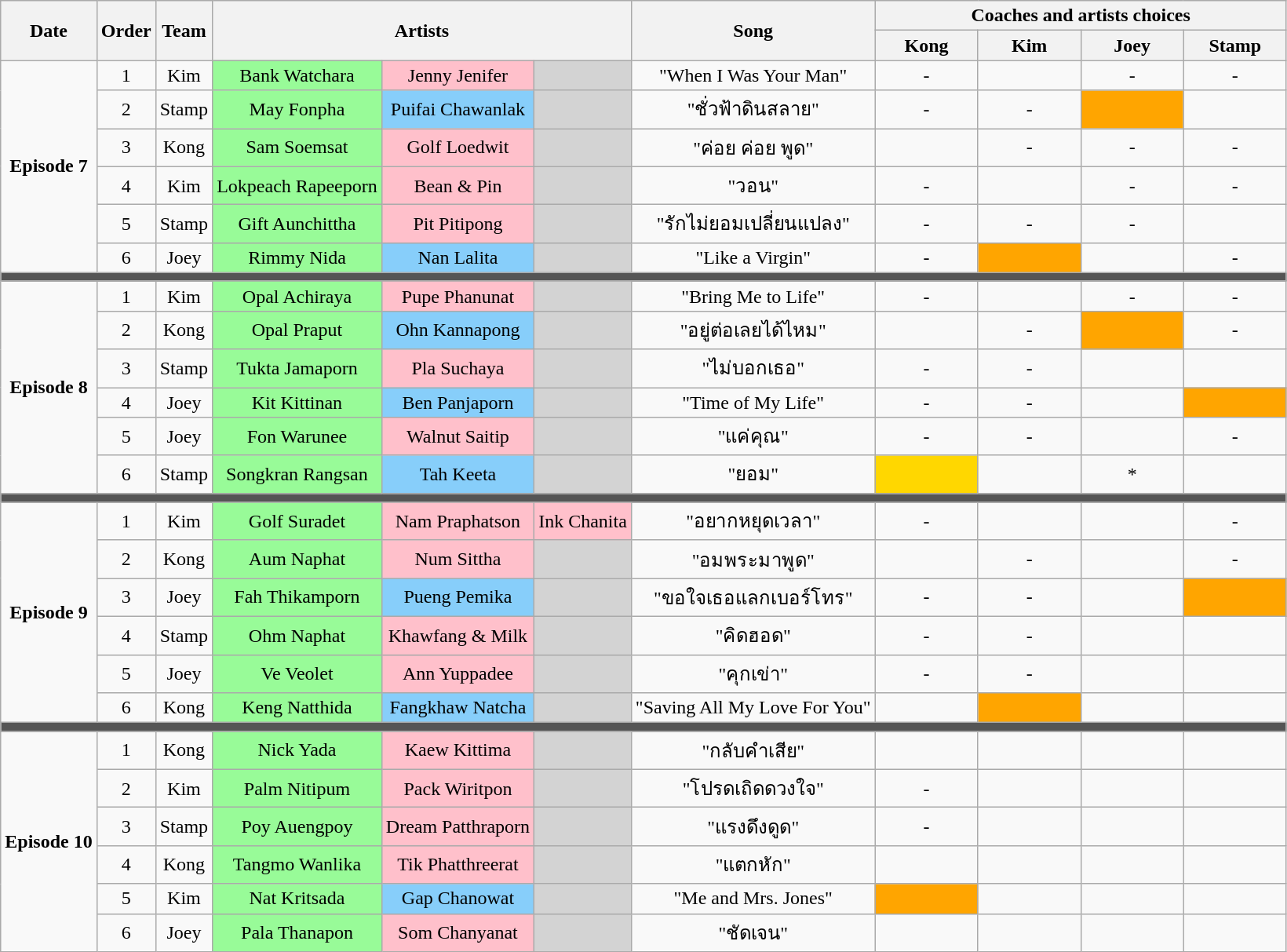<table class="wikitable sortable" style="text-align: center; width: auto;">
<tr>
<th scope="col" rowspan=2>Date</th>
<th scope="col" rowspan=2>Order</th>
<th scope="col" rowspan=2>Team</th>
<th scope="col" rowspan=2 colspan="3">Artists</th>
<th scope="col" rowspan=2>Song</th>
<th scope="col" colspan=4>Coaches and artists choices</th>
</tr>
<tr>
<th style="width:5em;">Kong</th>
<th style="width:5em;">Kim</th>
<th style="width:5em;">Joey</th>
<th style="width:5em;">Stamp</th>
</tr>
<tr>
<td ! rowspan="6"><strong>Episode 7</strong> <br><small></small></td>
<td>1</td>
<td>Kim</td>
<td style="background:palegreen">Bank Watchara</td>
<td style="background:pink">Jenny Jenifer</td>
<td style="background:lightgrey"></td>
<td>"When I Was Your Man"</td>
<td>-</td>
<td></td>
<td>-</td>
<td>-</td>
</tr>
<tr>
<td>2</td>
<td>Stamp</td>
<td style="background:palegreen">May Fonpha</td>
<td style="background:lightskyblue">Puifai Chawanlak</td>
<td style="background:lightgrey"></td>
<td>"ชั่วฟ้าดินสลาย"</td>
<td>-</td>
<td>-</td>
<td style="background:orange;text-align:center;"></td>
<td></td>
</tr>
<tr>
<td>3</td>
<td>Kong</td>
<td style="background:palegreen">Sam Soemsat</td>
<td style="background:pink">Golf Loedwit</td>
<td style="background:lightgrey"></td>
<td>"ค่อย ค่อย พูด"</td>
<td></td>
<td>-</td>
<td>-</td>
<td>-</td>
</tr>
<tr>
<td>4</td>
<td>Kim</td>
<td style="background:palegreen">Lokpeach Rapeeporn</td>
<td style="background:pink">Bean & Pin</td>
<td style="background:lightgrey"></td>
<td>"วอน"</td>
<td>-</td>
<td></td>
<td>-</td>
<td>-</td>
</tr>
<tr>
<td>5</td>
<td>Stamp</td>
<td style="background:palegreen">Gift Aunchittha</td>
<td style="background:pink">Pit Pitipong</td>
<td style="background:lightgrey"></td>
<td>"รักไม่ยอมเปลี่ยนแปลง"</td>
<td>-</td>
<td>-</td>
<td>-</td>
<td></td>
</tr>
<tr>
<td>6</td>
<td>Joey</td>
<td style="background:palegreen">Rimmy Nida</td>
<td style="background:lightskyblue">Nan Lalita</td>
<td style="background:lightgrey"></td>
<td>"Like a Virgin"</td>
<td>-</td>
<td style="background:orange;text-align:center;"></td>
<td></td>
<td>-</td>
</tr>
<tr>
<td colspan="11" style="background:#555555;"></td>
</tr>
<tr>
<td ! rowspan="6"><strong>Episode 8</strong> <br><small></small></td>
<td>1</td>
<td>Kim</td>
<td style="background:palegreen">Opal Achiraya</td>
<td style="background:pink">Pupe Phanunat</td>
<td style="background:lightgrey"></td>
<td>"Bring Me to Life"</td>
<td>-</td>
<td></td>
<td>-</td>
<td>-</td>
</tr>
<tr>
<td>2</td>
<td>Kong</td>
<td style="background:palegreen">Opal Praput</td>
<td style="background:lightskyblue">Ohn Kannapong</td>
<td style="background:lightgrey"></td>
<td>"อยู่ต่อเลยได้ไหม"</td>
<td></td>
<td>-</td>
<td style="background:orange;text-align:center;"></td>
<td>-</td>
</tr>
<tr>
<td>3</td>
<td>Stamp</td>
<td style="background:palegreen">Tukta Jamaporn</td>
<td style="background:pink">Pla Suchaya</td>
<td style="background:lightgrey"></td>
<td>"ไม่บอกเธอ"</td>
<td>-</td>
<td>-</td>
<td></td>
<td></td>
</tr>
<tr>
<td>4</td>
<td>Joey</td>
<td style="background:palegreen">Kit Kittinan</td>
<td style="background:lightskyblue">Ben Panjaporn</td>
<td style="background:lightgrey"></td>
<td>"Time of My Life"</td>
<td>-</td>
<td>-</td>
<td></td>
<td style="background:orange;text-align:center;"></td>
</tr>
<tr>
<td>5</td>
<td>Joey</td>
<td style="background:palegreen">Fon Warunee</td>
<td style="background:pink">Walnut Saitip</td>
<td style="background:lightgrey"></td>
<td>"แค่คุณ"</td>
<td>-</td>
<td>-</td>
<td></td>
<td>-</td>
</tr>
<tr>
<td>6</td>
<td>Stamp</td>
<td style="background:palegreen">Songkran Rangsan</td>
<td style="background:lightskyblue">Tah Keeta</td>
<td style="background:lightgrey"></td>
<td>"ยอม"</td>
<td style = "background:gold;text-align:center;"></td>
<td></td>
<td>*</td>
<td></td>
</tr>
<tr>
<td colspan="11" style="background:#555555;"></td>
</tr>
<tr>
<td ! rowspan="6"><strong>Episode 9</strong> <br><small></small></td>
<td>1</td>
<td>Kim</td>
<td style="background:palegreen">Golf Suradet</td>
<td style="background:pink">Nam Praphatson</td>
<td style="background:pink">Ink Chanita</td>
<td>"อยากหยุดเวลา"</td>
<td>-</td>
<td></td>
<td></td>
<td>-</td>
</tr>
<tr>
<td>2</td>
<td>Kong</td>
<td style="background:palegreen">Aum Naphat</td>
<td style="background:pink">Num Sittha</td>
<td style="background:lightgrey"></td>
<td>"อมพระมาพูด"</td>
<td></td>
<td>-</td>
<td></td>
<td>-</td>
</tr>
<tr>
<td>3</td>
<td>Joey</td>
<td style="background:palegreen">Fah Thikamporn</td>
<td style="background:lightskyblue">Pueng Pemika</td>
<td style="background:lightgrey"></td>
<td>"ขอใจเธอแลกเบอร์โทร"</td>
<td>-</td>
<td>-</td>
<td></td>
<td style="background:orange;text-align:center;"></td>
</tr>
<tr>
<td>4</td>
<td>Stamp</td>
<td style="background:palegreen">Ohm Naphat</td>
<td style="background:pink">Khawfang & Milk</td>
<td style="background:lightgrey"></td>
<td>"คิดฮอด"</td>
<td>-</td>
<td>-</td>
<td></td>
<td></td>
</tr>
<tr>
<td>5</td>
<td>Joey</td>
<td style="background:palegreen">Ve Veolet</td>
<td style="background:pink">Ann Yuppadee</td>
<td style="background:lightgrey"></td>
<td>"คุกเข่า"</td>
<td>-</td>
<td>-</td>
<td></td>
<td></td>
</tr>
<tr>
<td>6</td>
<td>Kong</td>
<td style="background:palegreen">Keng Natthida</td>
<td style="background:lightskyblue">Fangkhaw Natcha</td>
<td style="background:lightgrey"></td>
<td>"Saving All My Love For You"</td>
<td></td>
<td style="background:orange;text-align:center;"></td>
<td></td>
<td></td>
</tr>
<tr>
<td colspan="11" style="background:#555555;"></td>
</tr>
<tr>
<td ! rowspan="6"><strong>Episode 10</strong> <br><small></small></td>
<td>1</td>
<td>Kong</td>
<td style="background:palegreen">Nick Yada</td>
<td style="background:pink">Kaew Kittima</td>
<td style="background:lightgrey"></td>
<td>"กลับคำเสีย"</td>
<td></td>
<td></td>
<td></td>
<td></td>
</tr>
<tr>
<td>2</td>
<td>Kim</td>
<td style="background:palegreen">Palm Nitipum</td>
<td style="background:pink">Pack Wiritpon</td>
<td style="background:lightgrey"></td>
<td>"โปรดเถิดดวงใจ"</td>
<td>-</td>
<td></td>
<td></td>
<td></td>
</tr>
<tr>
<td>3</td>
<td>Stamp</td>
<td style="background:palegreen">Poy Auengpoy</td>
<td style="background:pink">Dream Patthraporn</td>
<td style="background:lightgrey"></td>
<td>"แรงดึงดูด"</td>
<td>-</td>
<td></td>
<td></td>
<td></td>
</tr>
<tr>
<td>4</td>
<td>Kong</td>
<td style="background:palegreen">Tangmo Wanlika</td>
<td style="background:pink">Tik Phatthreerat</td>
<td style="background:lightgrey"></td>
<td>"แตกหัก"</td>
<td></td>
<td></td>
<td></td>
<td></td>
</tr>
<tr>
<td>5</td>
<td>Kim</td>
<td style="background:palegreen">Nat Kritsada</td>
<td style="background:lightskyblue">Gap Chanowat</td>
<td style="background:lightgrey"></td>
<td>"Me and Mrs. Jones"</td>
<td style="background:orange;text-align:center;"></td>
<td></td>
<td></td>
<td></td>
</tr>
<tr>
<td>6</td>
<td>Joey</td>
<td style="background:palegreen">Pala Thanapon</td>
<td style="background:pink">Som Chanyanat</td>
<td style="background:lightgrey"></td>
<td>"ชัดเจน"</td>
<td></td>
<td></td>
<td></td>
<td></td>
</tr>
</table>
